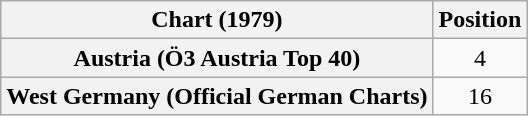<table class="wikitable sortable plainrowheaders" style="text-align:center">
<tr>
<th scope="col">Chart (1979)</th>
<th scope="col">Position</th>
</tr>
<tr>
<th scope="row">Austria (Ö3 Austria Top 40)</th>
<td>4</td>
</tr>
<tr>
<th scope="row">West Germany (Official German Charts)</th>
<td>16</td>
</tr>
</table>
